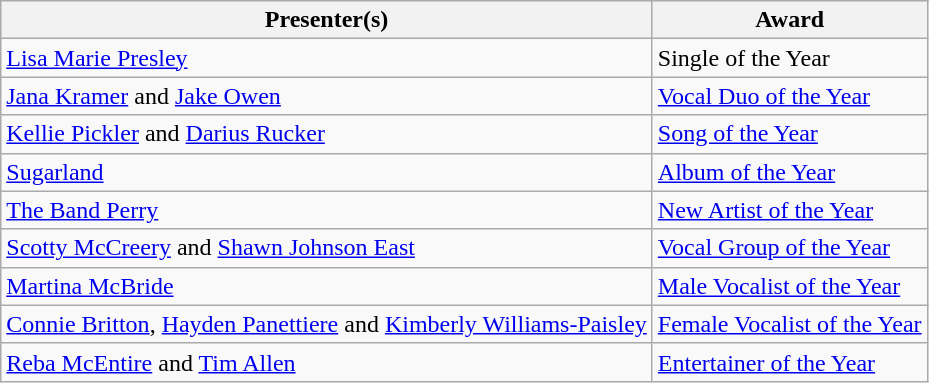<table class="wikitable">
<tr>
<th>Presenter(s)</th>
<th>Award</th>
</tr>
<tr>
<td><a href='#'>Lisa Marie Presley</a></td>
<td>Single of the Year</td>
</tr>
<tr>
<td><a href='#'>Jana Kramer</a> and <a href='#'>Jake Owen</a></td>
<td><a href='#'>Vocal Duo of the Year</a></td>
</tr>
<tr>
<td><a href='#'>Kellie Pickler</a> and <a href='#'>Darius Rucker</a></td>
<td><a href='#'>Song of the Year</a></td>
</tr>
<tr>
<td><a href='#'>Sugarland</a></td>
<td><a href='#'>Album of the Year</a></td>
</tr>
<tr>
<td><a href='#'>The Band Perry</a></td>
<td><a href='#'>New Artist of the Year</a></td>
</tr>
<tr>
<td><a href='#'>Scotty McCreery</a> and <a href='#'>Shawn Johnson East</a></td>
<td><a href='#'>Vocal Group of the Year</a></td>
</tr>
<tr>
<td><a href='#'>Martina McBride</a></td>
<td><a href='#'>Male Vocalist of the Year</a></td>
</tr>
<tr>
<td><a href='#'>Connie Britton</a>, <a href='#'>Hayden Panettiere</a> and <a href='#'>Kimberly Williams-Paisley</a></td>
<td><a href='#'>Female Vocalist of the Year</a></td>
</tr>
<tr>
<td><a href='#'>Reba McEntire</a> and <a href='#'>Tim Allen</a></td>
<td><a href='#'>Entertainer of the Year</a></td>
</tr>
</table>
